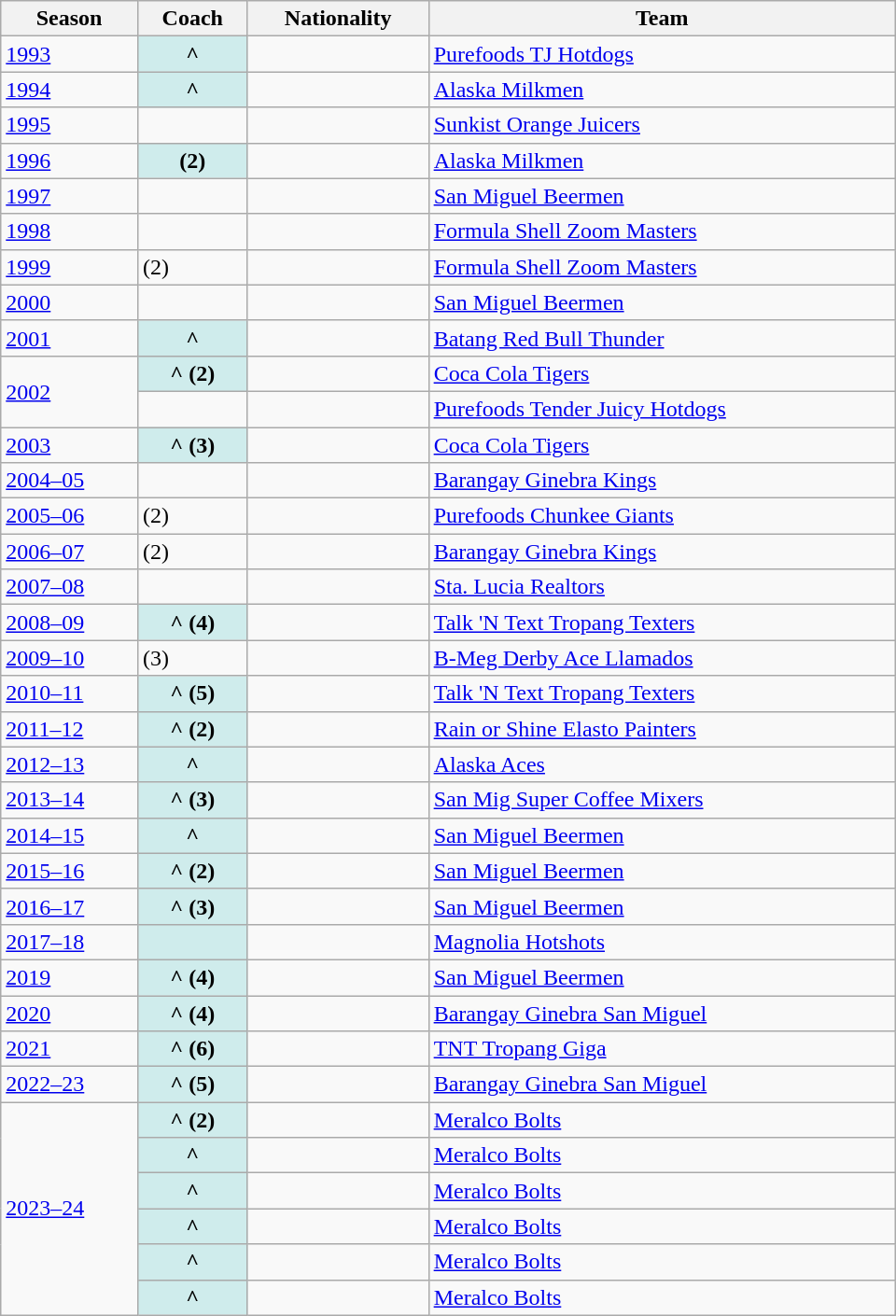<table class="wikitable plainrowheaders sortable" summary="Season (sortable), Coach (sortable), Country of birth (sortable), Team (sortable), W–L (sortable) and Win% (sortable)" width=640px>
<tr>
<th scope="col">Season</th>
<th scope="col">Coach</th>
<th scope="col">Nationality</th>
<th scope="col">Team</th>
</tr>
<tr>
<td><a href='#'>1993</a></td>
<th scope="row" style="background-color:#CFECEC">^</th>
<td></td>
<td><a href='#'>Purefoods TJ Hotdogs</a></td>
</tr>
<tr>
<td><a href='#'>1994</a></td>
<th scope="row" style="background-color:#CFECEC">^</th>
<td></td>
<td><a href='#'>Alaska Milkmen</a></td>
</tr>
<tr>
<td><a href='#'>1995</a></td>
<td></td>
<td></td>
<td><a href='#'>Sunkist Orange Juicers</a></td>
</tr>
<tr>
<td><a href='#'>1996</a></td>
<th scope="row" style="background-color:#CFECEC"> (2)</th>
<td></td>
<td><a href='#'>Alaska Milkmen</a></td>
</tr>
<tr>
<td><a href='#'>1997</a></td>
<td></td>
<td></td>
<td><a href='#'>San Miguel Beermen</a></td>
</tr>
<tr>
<td><a href='#'>1998</a></td>
<td></td>
<td></td>
<td><a href='#'>Formula Shell Zoom Masters</a></td>
</tr>
<tr>
<td><a href='#'>1999</a></td>
<td> (2)</td>
<td></td>
<td><a href='#'>Formula Shell Zoom Masters</a></td>
</tr>
<tr>
<td><a href='#'>2000</a></td>
<td></td>
<td></td>
<td><a href='#'>San Miguel Beermen</a></td>
</tr>
<tr>
<td><a href='#'>2001</a></td>
<th scope="row" style="background-color:#CFECEC">^</th>
<td></td>
<td><a href='#'>Batang Red Bull Thunder</a></td>
</tr>
<tr>
<td rowspan=2><a href='#'>2002</a></td>
<th scope="row" style="background-color:#CFECEC">^ (2)</th>
<td></td>
<td><a href='#'>Coca Cola Tigers</a></td>
</tr>
<tr>
<td></td>
<td></td>
<td><a href='#'>Purefoods Tender Juicy Hotdogs</a></td>
</tr>
<tr>
<td><a href='#'>2003</a></td>
<th scope="row" style="background-color:#CFECEC">^ (3)</th>
<td></td>
<td><a href='#'>Coca Cola Tigers</a></td>
</tr>
<tr>
<td><a href='#'>2004–05</a></td>
<td></td>
<td></td>
<td><a href='#'>Barangay Ginebra Kings</a></td>
</tr>
<tr>
<td><a href='#'>2005–06</a></td>
<td> (2)</td>
<td></td>
<td><a href='#'>Purefoods Chunkee Giants</a></td>
</tr>
<tr>
<td><a href='#'>2006–07</a></td>
<td> (2)</td>
<td></td>
<td><a href='#'>Barangay Ginebra Kings</a></td>
</tr>
<tr>
<td><a href='#'>2007–08</a></td>
<td></td>
<td></td>
<td><a href='#'>Sta. Lucia Realtors</a></td>
</tr>
<tr>
<td><a href='#'>2008–09</a></td>
<th scope="row" style="background-color:#CFECEC">^ (4)</th>
<td></td>
<td><a href='#'>Talk 'N Text Tropang Texters</a></td>
</tr>
<tr>
<td><a href='#'>2009–10</a></td>
<td> (3)</td>
<td></td>
<td><a href='#'>B-Meg Derby Ace Llamados</a></td>
</tr>
<tr>
<td><a href='#'>2010–11</a></td>
<th scope="row" style="background-color:#CFECEC">^ (5)</th>
<td></td>
<td><a href='#'>Talk 'N Text Tropang Texters</a></td>
</tr>
<tr>
<td><a href='#'>2011–12</a></td>
<th scope="row" style="background-color:#CFECEC">^ (2)</th>
<td></td>
<td><a href='#'>Rain or Shine Elasto Painters</a></td>
</tr>
<tr>
<td><a href='#'>2012–13</a></td>
<th scope="row" style="background-color:#CFECEC">^</th>
<td></td>
<td><a href='#'>Alaska Aces</a></td>
</tr>
<tr>
<td><a href='#'>2013–14</a></td>
<th scope="row" style="background-color:#CFECEC">^ (3)</th>
<td></td>
<td><a href='#'>San Mig Super Coffee Mixers</a></td>
</tr>
<tr>
<td><a href='#'>2014–15</a></td>
<th scope="row" style="background-color:#CFECEC">^</th>
<td></td>
<td><a href='#'>San Miguel Beermen</a></td>
</tr>
<tr>
<td><a href='#'>2015–16</a></td>
<th scope="row" style="background-color:#CFECEC">^ (2)</th>
<td></td>
<td><a href='#'>San Miguel Beermen</a></td>
</tr>
<tr>
<td><a href='#'>2016–17</a></td>
<th scope="row" style="background-color:#CFECEC">^ (3)</th>
<td></td>
<td><a href='#'>San Miguel Beermen</a></td>
</tr>
<tr>
<td><a href='#'>2017–18</a></td>
<th scope="row" style="background-color:#CFECEC"></th>
<td></td>
<td><a href='#'>Magnolia Hotshots</a></td>
</tr>
<tr>
<td><a href='#'>2019</a></td>
<th scope="row" style="background-color:#CFECEC">^ (4)</th>
<td></td>
<td><a href='#'>San Miguel Beermen</a></td>
</tr>
<tr>
<td><a href='#'>2020</a></td>
<th scope="row" style="background-color:#CFECEC">^ (4)</th>
<td></td>
<td><a href='#'>Barangay Ginebra San Miguel</a></td>
</tr>
<tr>
<td><a href='#'>2021</a></td>
<th scope="row" style="background-color:#CFECEC">^ (6)</th>
<td></td>
<td><a href='#'>TNT Tropang Giga</a></td>
</tr>
<tr>
<td><a href='#'>2022–23</a></td>
<th scope="row" style="background-color:#CFECEC">^ (5)</th>
<td></td>
<td><a href='#'>Barangay Ginebra San Miguel</a></td>
</tr>
<tr>
<td rowspan=6><a href='#'>2023–24</a></td>
<th scope="row" style="background-color:#CFECEC">^ (2)</th>
<td></td>
<td><a href='#'>Meralco Bolts</a></td>
</tr>
<tr>
<th scope="row" style="background-color:#CFECEC">^</th>
<td></td>
<td><a href='#'>Meralco Bolts</a></td>
</tr>
<tr>
<th scope="row" style="background-color:#CFECEC">^</th>
<td></td>
<td><a href='#'>Meralco Bolts</a></td>
</tr>
<tr>
<th scope="row" style="background-color:#CFECEC">^</th>
<td></td>
<td><a href='#'>Meralco Bolts</a></td>
</tr>
<tr>
<th scope="row" style="background-color:#CFECEC">^</th>
<td></td>
<td><a href='#'>Meralco Bolts</a></td>
</tr>
<tr>
<th scope="row" style="background-color:#CFECEC">^</th>
<td></td>
<td><a href='#'>Meralco Bolts</a></td>
</tr>
</table>
